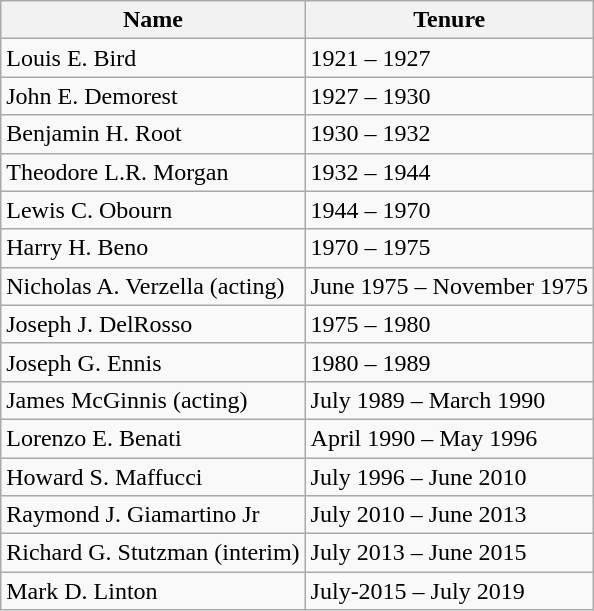<table class="wikitable">
<tr>
<th>Name</th>
<th>Tenure</th>
</tr>
<tr>
<td>Louis E. Bird</td>
<td>1921 – 1927</td>
</tr>
<tr>
<td>John E. Demorest</td>
<td>1927 – 1930</td>
</tr>
<tr>
<td>Benjamin H. Root</td>
<td>1930 – 1932</td>
</tr>
<tr>
<td>Theodore L.R. Morgan</td>
<td>1932 – 1944</td>
</tr>
<tr>
<td>Lewis C. Obourn</td>
<td>1944 – 1970</td>
</tr>
<tr>
<td>Harry H. Beno</td>
<td>1970 – 1975</td>
</tr>
<tr>
<td>Nicholas A. Verzella (acting)</td>
<td>June 1975 – November 1975</td>
</tr>
<tr>
<td>Joseph J. DelRosso</td>
<td>1975 – 1980</td>
</tr>
<tr>
<td>Joseph G. Ennis</td>
<td>1980 – 1989</td>
</tr>
<tr>
<td>James McGinnis (acting)</td>
<td>July 1989 – March 1990</td>
</tr>
<tr>
<td>Lorenzo E. Benati</td>
<td>April 1990 – May 1996</td>
</tr>
<tr>
<td>Howard S. Maffucci</td>
<td>July 1996 – June 2010</td>
</tr>
<tr>
<td>Raymond J. Giamartino Jr</td>
<td>July 2010 – June 2013</td>
</tr>
<tr>
<td>Richard G. Stutzman (interim)</td>
<td>July 2013 – June 2015</td>
</tr>
<tr>
<td>Mark D. Linton</td>
<td>July-2015 – July 2019</td>
</tr>
</table>
